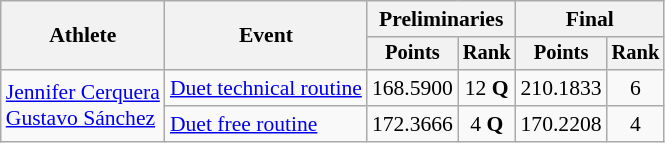<table class="wikitable" style="text-align:center; font-size:90%;">
<tr>
<th rowspan="2">Athlete</th>
<th rowspan="2">Event</th>
<th colspan="2">Preliminaries</th>
<th colspan="2">Final</th>
</tr>
<tr style="font-size:95%">
<th>Points</th>
<th>Rank</th>
<th>Points</th>
<th>Rank</th>
</tr>
<tr>
<td align=left rowspan=2><a href='#'>Jennifer Cerquera</a><br> <a href='#'>Gustavo Sánchez</a></td>
<td align=left><a href='#'>Duet technical routine</a></td>
<td>168.5900</td>
<td>12 <strong>Q</strong></td>
<td>210.1833</td>
<td>6</td>
</tr>
<tr>
<td align=left><a href='#'>Duet free routine</a></td>
<td>172.3666</td>
<td>4 <strong>Q</strong></td>
<td>170.2208</td>
<td>4</td>
</tr>
</table>
